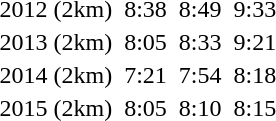<table>
<tr>
<td>2012 (2km)</td>
<td></td>
<td>8:38</td>
<td></td>
<td>8:49</td>
<td></td>
<td>9:33</td>
</tr>
<tr>
<td>2013 (2km)</td>
<td></td>
<td>8:05</td>
<td></td>
<td>8:33</td>
<td></td>
<td>9:21</td>
</tr>
<tr>
<td>2014 (2km)</td>
<td></td>
<td>7:21</td>
<td></td>
<td>7:54</td>
<td></td>
<td>8:18</td>
</tr>
<tr>
<td>2015 (2km)</td>
<td></td>
<td>8:05</td>
<td></td>
<td>8:10</td>
<td></td>
<td>8:15</td>
</tr>
</table>
